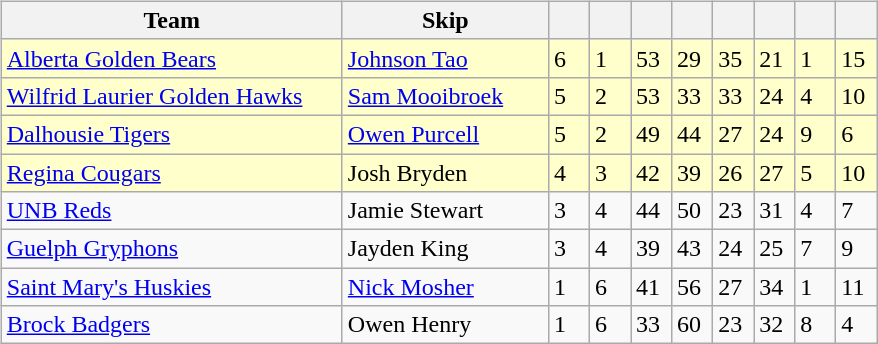<table>
<tr>
<td valign=top width=10%><br><table class=wikitable>
<tr>
<th width=220>Team</th>
<th width=130>Skip</th>
<th width=20></th>
<th width=20></th>
<th width=20></th>
<th width=20></th>
<th width=20></th>
<th width=20></th>
<th width=20></th>
<th width=20></th>
</tr>
<tr bgcolor=#ffffcc>
<td> <a href='#'>Alberta Golden Bears</a></td>
<td><a href='#'>Johnson Tao</a></td>
<td>6</td>
<td>1</td>
<td>53</td>
<td>29</td>
<td>35</td>
<td>21</td>
<td>1</td>
<td>15</td>
</tr>
<tr bgcolor=#ffffcc>
<td> <a href='#'>Wilfrid Laurier Golden Hawks</a></td>
<td><a href='#'>Sam Mooibroek</a></td>
<td>5</td>
<td>2</td>
<td>53</td>
<td>33</td>
<td>33</td>
<td>24</td>
<td>4</td>
<td>10</td>
</tr>
<tr bgcolor=#ffffcc>
<td> <a href='#'>Dalhousie Tigers</a></td>
<td><a href='#'>Owen Purcell</a></td>
<td>5</td>
<td>2</td>
<td>49</td>
<td>44</td>
<td>27</td>
<td>24</td>
<td>9</td>
<td>6</td>
</tr>
<tr bgcolor=#ffffcc>
<td> <a href='#'>Regina Cougars</a></td>
<td>Josh Bryden</td>
<td>4</td>
<td>3</td>
<td>42</td>
<td>39</td>
<td>26</td>
<td>27</td>
<td>5</td>
<td>10</td>
</tr>
<tr>
<td> <a href='#'>UNB Reds</a></td>
<td>Jamie Stewart</td>
<td>3</td>
<td>4</td>
<td>44</td>
<td>50</td>
<td>23</td>
<td>31</td>
<td>4</td>
<td>7</td>
</tr>
<tr>
<td> <a href='#'>Guelph Gryphons</a></td>
<td>Jayden King</td>
<td>3</td>
<td>4</td>
<td>39</td>
<td>43</td>
<td>24</td>
<td>25</td>
<td>7</td>
<td>9</td>
</tr>
<tr>
<td> <a href='#'>Saint Mary's Huskies</a></td>
<td><a href='#'>Nick Mosher</a></td>
<td>1</td>
<td>6</td>
<td>41</td>
<td>56</td>
<td>27</td>
<td>34</td>
<td>1</td>
<td>11</td>
</tr>
<tr>
<td> <a href='#'>Brock Badgers</a></td>
<td>Owen Henry</td>
<td>1</td>
<td>6</td>
<td>33</td>
<td>60</td>
<td>23</td>
<td>32</td>
<td>8</td>
<td>4</td>
</tr>
</table>
</td>
</tr>
</table>
